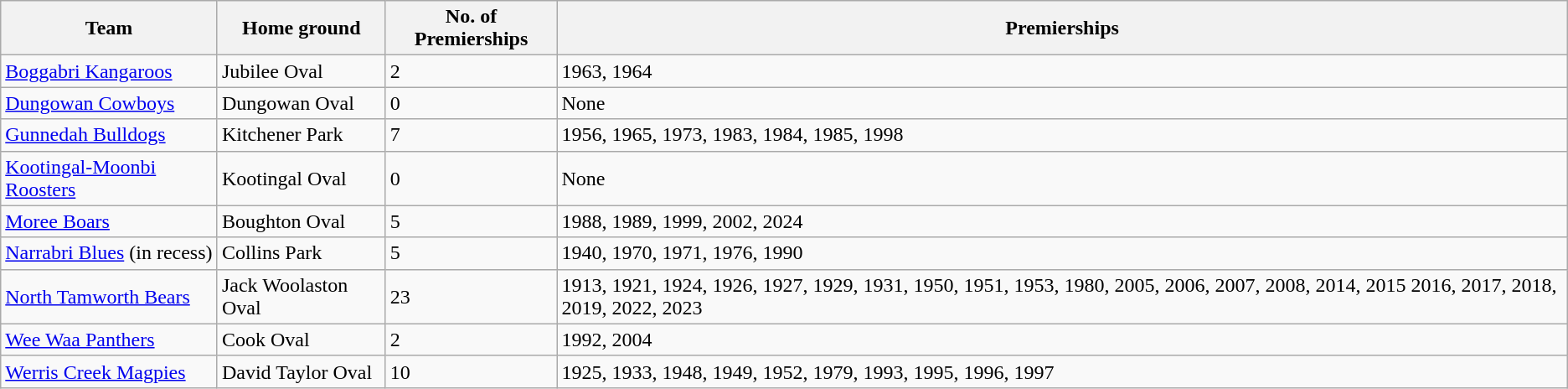<table class="wikitable">
<tr>
<th>Team</th>
<th>Home ground</th>
<th>No. of Premierships</th>
<th>Premierships</th>
</tr>
<tr>
<td> <a href='#'>Boggabri Kangaroos</a></td>
<td>Jubilee Oval</td>
<td>2</td>
<td>1963, 1964</td>
</tr>
<tr>
<td> <a href='#'>Dungowan Cowboys</a></td>
<td>Dungowan Oval</td>
<td>0</td>
<td>None</td>
</tr>
<tr>
<td> <a href='#'>Gunnedah Bulldogs</a></td>
<td>Kitchener Park</td>
<td>7</td>
<td>1956, 1965, 1973, 1983, 1984, 1985, 1998</td>
</tr>
<tr>
<td> <a href='#'>Kootingal-Moonbi Roosters</a></td>
<td>Kootingal Oval</td>
<td>0</td>
<td>None</td>
</tr>
<tr>
<td> <a href='#'>Moree Boars</a></td>
<td>Boughton Oval</td>
<td>5</td>
<td>1988, 1989, 1999, 2002, 2024</td>
</tr>
<tr>
<td> <a href='#'>Narrabri Blues</a> (in recess)</td>
<td>Collins Park</td>
<td>5</td>
<td>1940, 1970, 1971, 1976, 1990</td>
</tr>
<tr>
<td> <a href='#'>North Tamworth Bears</a></td>
<td>Jack Woolaston Oval</td>
<td>23</td>
<td>1913, 1921, 1924, 1926, 1927, 1929, 1931, 1950, 1951, 1953, 1980, 2005, 2006, 2007, 2008, 2014, 2015 2016, 2017, 2018, 2019, 2022, 2023</td>
</tr>
<tr>
<td> <a href='#'>Wee Waa Panthers</a></td>
<td>Cook Oval</td>
<td>2</td>
<td>1992, 2004</td>
</tr>
<tr>
<td> <a href='#'>Werris Creek Magpies</a></td>
<td>David Taylor Oval</td>
<td>10</td>
<td>1925, 1933, 1948, 1949, 1952, 1979, 1993, 1995, 1996, 1997</td>
</tr>
</table>
